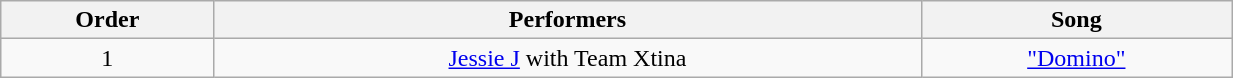<table class="wikitable" style="text-align:center; width:65%;">
<tr>
<th>Order</th>
<th>Performers</th>
<th>Song</th>
</tr>
<tr>
<td>1</td>
<td><a href='#'>Jessie J</a> with Team Xtina</td>
<td><a href='#'>"Domino"</a></td>
</tr>
</table>
